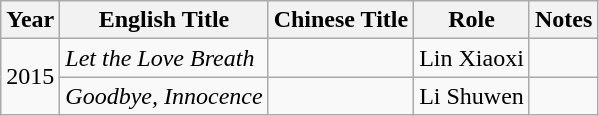<table class="wikitable">
<tr>
<th>Year</th>
<th>English Title</th>
<th>Chinese Title</th>
<th>Role</th>
<th>Notes</th>
</tr>
<tr>
<td rowspan=2>2015</td>
<td><em>Let the Love Breath</em></td>
<td></td>
<td>Lin Xiaoxi</td>
<td></td>
</tr>
<tr>
<td><em>Goodbye, Innocence</em></td>
<td></td>
<td>Li Shuwen</td>
<td></td>
</tr>
</table>
